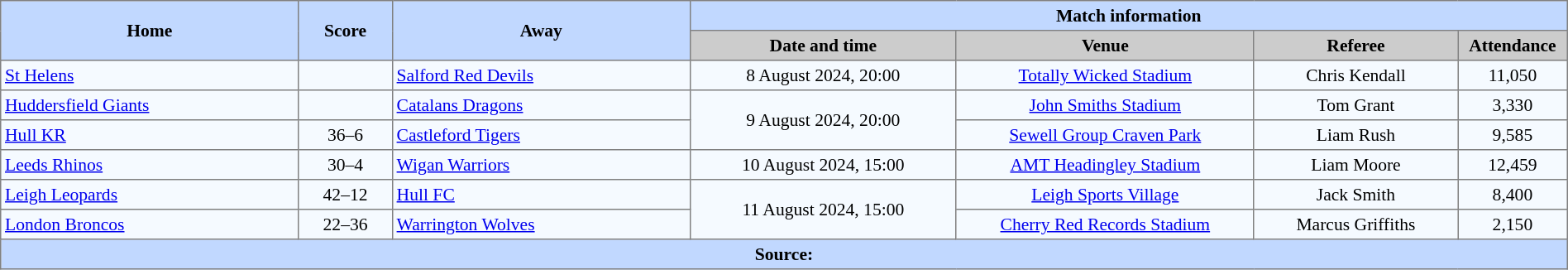<table border=1 style="border-collapse:collapse; font-size:90%; text-align:center;" cellpadding=3 cellspacing=0 width=100%>
<tr style="background:#C1D8ff;">
<th scope="col" rowspan=2 width=19%>Home</th>
<th scope="col" rowspan=2 width=6%>Score</th>
<th scope="col" rowspan=2 width=19%>Away</th>
<th colspan=4>Match information</th>
</tr>
<tr style="background:#CCCCCC;">
<th scope="col" width=17%>Date and time</th>
<th scope="col" width=19%>Venue</th>
<th scope="col" width=13%>Referee</th>
<th scope="col" width=7%>Attendance</th>
</tr>
<tr style="background:#F5FAFF;">
<td style="text-align:left;"> <a href='#'>St Helens</a></td>
<td> </td>
<td style="text-align:left;"> <a href='#'>Salford Red Devils</a></td>
<td>8 August 2024, 20:00</td>
<td><a href='#'>Totally Wicked Stadium</a></td>
<td>Chris Kendall</td>
<td>11,050</td>
</tr>
<tr style="background:#F5FAFF;">
<td style="text-align:left;"> <a href='#'>Huddersfield Giants</a></td>
<td></td>
<td style="text-align:left;"> <a href='#'>Catalans Dragons</a></td>
<td Rowspan=2>9 August 2024, 20:00</td>
<td><a href='#'>John Smiths Stadium</a></td>
<td>Tom Grant</td>
<td>3,330</td>
</tr>
<tr style="background:#F5FAFF;">
<td style="text-align:left;"> <a href='#'>Hull KR</a></td>
<td>36–6</td>
<td style="text-align:left;"> <a href='#'>Castleford Tigers</a></td>
<td><a href='#'>Sewell Group Craven Park</a></td>
<td>Liam Rush</td>
<td>9,585</td>
</tr>
<tr style="background:#F5FAFF;">
<td style="text-align:left;"> <a href='#'>Leeds Rhinos</a></td>
<td>30–4</td>
<td style="text-align:left;"> <a href='#'>Wigan Warriors</a></td>
<td>10 August 2024, 15:00</td>
<td><a href='#'>AMT Headingley Stadium</a></td>
<td>Liam Moore</td>
<td>12,459</td>
</tr>
<tr style="background:#F5FAFF;">
<td style="text-align:left;"> <a href='#'>Leigh Leopards</a></td>
<td>42–12</td>
<td style="text-align:left;"> <a href='#'>Hull FC</a></td>
<td Rowspan=2>11 August 2024, 15:00</td>
<td><a href='#'>Leigh Sports Village</a></td>
<td>Jack Smith</td>
<td>8,400</td>
</tr>
<tr style="background:#F5FAFF;">
<td style="text-align:left;"> <a href='#'>London Broncos</a></td>
<td>22–36</td>
<td style="text-align:left;"> <a href='#'>Warrington Wolves</a></td>
<td><a href='#'>Cherry Red Records Stadium</a></td>
<td>Marcus Griffiths</td>
<td>2,150</td>
</tr>
<tr style="background:#c1d8ff;">
<th colspan=7>Source:</th>
</tr>
</table>
